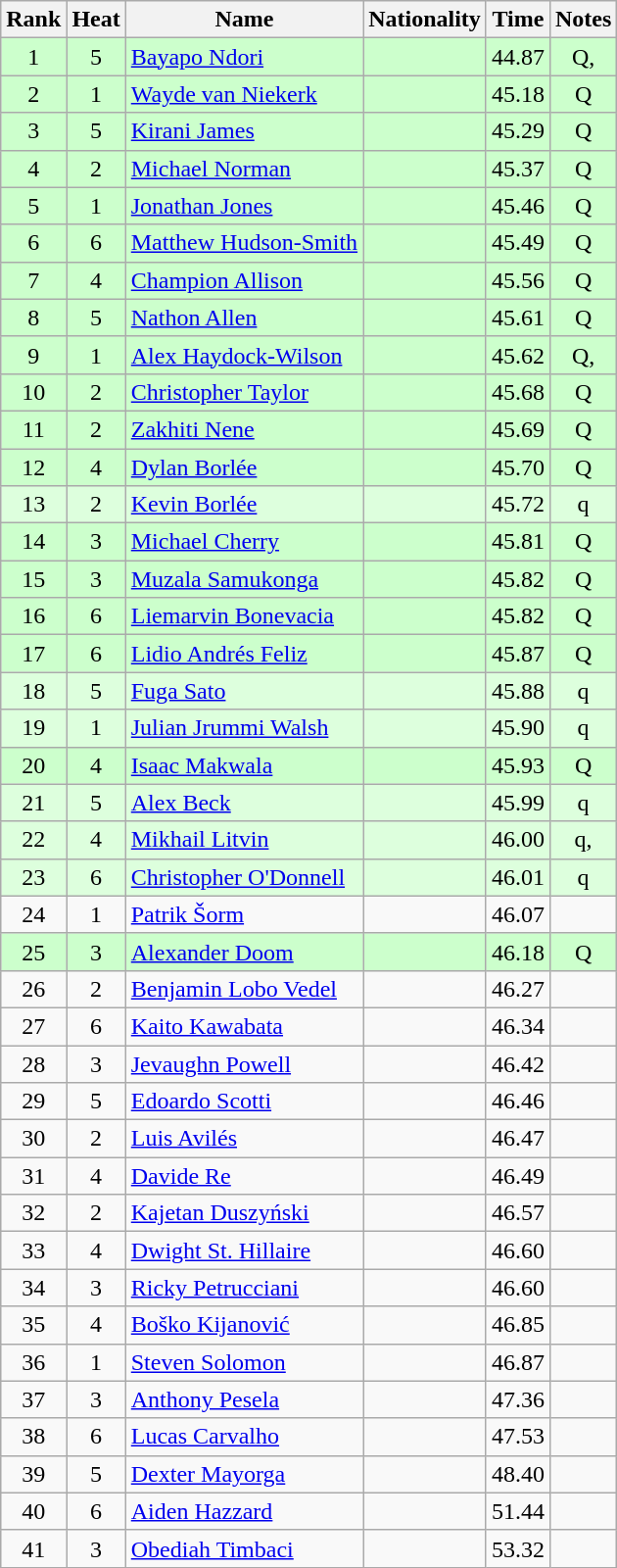<table class="wikitable sortable" style="text-align:center">
<tr>
<th>Rank</th>
<th>Heat</th>
<th>Name</th>
<th>Nationality</th>
<th>Time</th>
<th>Notes</th>
</tr>
<tr bgcolor=ccffcc>
<td>1</td>
<td>5</td>
<td align=left><a href='#'>Bayapo Ndori</a></td>
<td align=left></td>
<td>44.87</td>
<td>Q, </td>
</tr>
<tr bgcolor=ccffcc>
<td>2</td>
<td>1</td>
<td align=left><a href='#'>Wayde van Niekerk</a></td>
<td align=left></td>
<td>45.18</td>
<td>Q</td>
</tr>
<tr bgcolor=ccffcc>
<td>3</td>
<td>5</td>
<td align=left><a href='#'>Kirani James</a></td>
<td align=left></td>
<td>45.29</td>
<td>Q</td>
</tr>
<tr bgcolor=ccffcc>
<td>4</td>
<td>2</td>
<td align=left><a href='#'>Michael Norman</a></td>
<td align=left></td>
<td>45.37</td>
<td>Q</td>
</tr>
<tr bgcolor=ccffcc>
<td>5</td>
<td>1</td>
<td align=left><a href='#'>Jonathan Jones</a></td>
<td align=left></td>
<td>45.46</td>
<td>Q</td>
</tr>
<tr bgcolor=ccffcc>
<td>6</td>
<td>6</td>
<td align=left><a href='#'>Matthew Hudson-Smith</a></td>
<td align=left></td>
<td>45.49</td>
<td>Q</td>
</tr>
<tr bgcolor=ccffcc>
<td>7</td>
<td>4</td>
<td align=left><a href='#'>Champion Allison</a></td>
<td align=left></td>
<td>45.56</td>
<td>Q</td>
</tr>
<tr bgcolor=ccffcc>
<td>8</td>
<td>5</td>
<td align=left><a href='#'>Nathon Allen</a></td>
<td align=left></td>
<td>45.61</td>
<td>Q</td>
</tr>
<tr bgcolor=ccffcc>
<td>9</td>
<td>1</td>
<td align=left><a href='#'>Alex Haydock-Wilson</a></td>
<td align=left></td>
<td>45.62</td>
<td>Q, </td>
</tr>
<tr bgcolor=ccffcc>
<td>10</td>
<td>2</td>
<td align=left><a href='#'>Christopher Taylor</a></td>
<td align=left></td>
<td>45.68</td>
<td>Q</td>
</tr>
<tr bgcolor=ccffcc>
<td>11</td>
<td>2</td>
<td align=left><a href='#'>Zakhiti Nene</a></td>
<td align=left></td>
<td>45.69</td>
<td>Q</td>
</tr>
<tr bgcolor=ccffcc>
<td>12</td>
<td>4</td>
<td align=left><a href='#'>Dylan Borlée</a></td>
<td align=left></td>
<td>45.70</td>
<td>Q</td>
</tr>
<tr bgcolor=ddffdd>
<td>13</td>
<td>2</td>
<td align=left><a href='#'>Kevin Borlée</a></td>
<td align=left></td>
<td>45.72</td>
<td>q</td>
</tr>
<tr bgcolor=ccffcc>
<td>14</td>
<td>3</td>
<td align=left><a href='#'>Michael Cherry</a></td>
<td align=left></td>
<td>45.81</td>
<td>Q</td>
</tr>
<tr bgcolor=ccffcc>
<td>15</td>
<td>3</td>
<td align=left><a href='#'>Muzala Samukonga</a></td>
<td align=left></td>
<td>45.82</td>
<td>Q</td>
</tr>
<tr bgcolor=ccffcc>
<td>16</td>
<td>6</td>
<td align=left><a href='#'>Liemarvin Bonevacia</a></td>
<td align=left></td>
<td>45.82</td>
<td>Q</td>
</tr>
<tr bgcolor=ccffcc>
<td>17</td>
<td>6</td>
<td align=left><a href='#'>Lidio Andrés Feliz</a></td>
<td align=left></td>
<td>45.87</td>
<td>Q</td>
</tr>
<tr bgcolor=ddffdd>
<td>18</td>
<td>5</td>
<td align=left><a href='#'>Fuga Sato</a></td>
<td align=left></td>
<td>45.88</td>
<td>q</td>
</tr>
<tr bgcolor=ddffdd>
<td>19</td>
<td>1</td>
<td align=left><a href='#'>Julian Jrummi Walsh</a></td>
<td align=left></td>
<td>45.90</td>
<td>q</td>
</tr>
<tr bgcolor=ccffcc>
<td>20</td>
<td>4</td>
<td align=left><a href='#'>Isaac Makwala</a></td>
<td align=left></td>
<td>45.93</td>
<td>Q</td>
</tr>
<tr bgcolor=ddffdd>
<td>21</td>
<td>5</td>
<td align=left><a href='#'>Alex Beck</a></td>
<td align=left></td>
<td>45.99</td>
<td>q</td>
</tr>
<tr bgcolor=ddffdd>
<td>22</td>
<td>4</td>
<td align=left><a href='#'>Mikhail Litvin</a></td>
<td align=left></td>
<td>46.00</td>
<td>q, </td>
</tr>
<tr bgcolor=ddffdd>
<td>23</td>
<td>6</td>
<td align=left><a href='#'>Christopher O'Donnell</a></td>
<td align=left></td>
<td>46.01</td>
<td>q</td>
</tr>
<tr>
<td>24</td>
<td>1</td>
<td align=left><a href='#'>Patrik Šorm</a></td>
<td align=left></td>
<td>46.07</td>
<td></td>
</tr>
<tr bgcolor=ccffcc>
<td>25</td>
<td>3</td>
<td align=left><a href='#'>Alexander Doom</a></td>
<td align=left></td>
<td>46.18</td>
<td>Q</td>
</tr>
<tr>
<td>26</td>
<td>2</td>
<td align=left><a href='#'>Benjamin Lobo Vedel</a></td>
<td align=left></td>
<td>46.27</td>
<td></td>
</tr>
<tr>
<td>27</td>
<td>6</td>
<td align=left><a href='#'>Kaito Kawabata</a></td>
<td align=left></td>
<td>46.34</td>
<td></td>
</tr>
<tr>
<td>28</td>
<td>3</td>
<td align=left><a href='#'>Jevaughn Powell</a></td>
<td align=left></td>
<td>46.42</td>
<td></td>
</tr>
<tr>
<td>29</td>
<td>5</td>
<td align=left><a href='#'>Edoardo Scotti</a></td>
<td align=left></td>
<td>46.46</td>
<td></td>
</tr>
<tr>
<td>30</td>
<td>2</td>
<td align=left><a href='#'>Luis Avilés</a></td>
<td align=left></td>
<td>46.47</td>
<td></td>
</tr>
<tr>
<td>31</td>
<td>4</td>
<td align=left><a href='#'>Davide Re</a></td>
<td align=left></td>
<td>46.49</td>
<td></td>
</tr>
<tr>
<td>32</td>
<td>2</td>
<td align=left><a href='#'>Kajetan Duszyński</a></td>
<td align=left></td>
<td>46.57</td>
<td></td>
</tr>
<tr>
<td>33</td>
<td>4</td>
<td align=left><a href='#'>Dwight St. Hillaire</a></td>
<td align=left></td>
<td>46.60</td>
<td></td>
</tr>
<tr>
<td>34</td>
<td>3</td>
<td align=left><a href='#'>Ricky Petrucciani</a></td>
<td align=left></td>
<td>46.60</td>
<td></td>
</tr>
<tr>
<td>35</td>
<td>4</td>
<td align=left><a href='#'>Boško Kijanović</a></td>
<td align=left></td>
<td>46.85</td>
<td></td>
</tr>
<tr>
<td>36</td>
<td>1</td>
<td align=left><a href='#'>Steven Solomon</a></td>
<td align=left></td>
<td>46.87</td>
<td></td>
</tr>
<tr>
<td>37</td>
<td>3</td>
<td align=left><a href='#'>Anthony Pesela</a></td>
<td align=left></td>
<td>47.36</td>
<td></td>
</tr>
<tr>
<td>38</td>
<td>6</td>
<td align=left><a href='#'>Lucas Carvalho</a></td>
<td align=left></td>
<td>47.53</td>
<td></td>
</tr>
<tr>
<td>39</td>
<td>5</td>
<td align=left><a href='#'>Dexter Mayorga</a></td>
<td align=left></td>
<td>48.40</td>
<td></td>
</tr>
<tr>
<td>40</td>
<td>6</td>
<td align=left><a href='#'>Aiden Hazzard</a></td>
<td align=left></td>
<td>51.44</td>
<td></td>
</tr>
<tr>
<td>41</td>
<td>3</td>
<td align=left><a href='#'>Obediah Timbaci</a></td>
<td align=left></td>
<td>53.32</td>
<td></td>
</tr>
</table>
